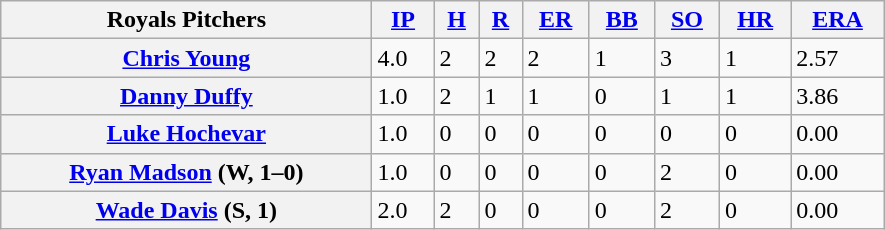<table class="wikitable" style=width:590px;>
<tr>
<th>Royals Pitchers</th>
<th><a href='#'>IP</a></th>
<th><a href='#'>H</a></th>
<th><a href='#'>R</a></th>
<th><a href='#'>ER</a></th>
<th><a href='#'>BB</a></th>
<th><a href='#'>SO</a></th>
<th><a href='#'>HR</a></th>
<th><a href='#'>ERA</a></th>
</tr>
<tr>
<th><a href='#'>Chris Young</a></th>
<td>4.0</td>
<td>2</td>
<td>2</td>
<td>2</td>
<td>1</td>
<td>3</td>
<td>1</td>
<td>2.57</td>
</tr>
<tr>
<th><a href='#'>Danny Duffy</a></th>
<td>1.0</td>
<td>2</td>
<td>1</td>
<td>1</td>
<td>0</td>
<td>1</td>
<td>1</td>
<td>3.86</td>
</tr>
<tr>
<th><a href='#'>Luke Hochevar</a></th>
<td>1.0</td>
<td>0</td>
<td>0</td>
<td>0</td>
<td>0</td>
<td>0</td>
<td>0</td>
<td>0.00</td>
</tr>
<tr>
<th><a href='#'>Ryan Madson</a> (W, 1–0)</th>
<td>1.0</td>
<td>0</td>
<td>0</td>
<td>0</td>
<td>0</td>
<td>2</td>
<td>0</td>
<td>0.00</td>
</tr>
<tr>
<th><a href='#'>Wade Davis</a> (S, 1)</th>
<td>2.0</td>
<td>2</td>
<td>0</td>
<td>0</td>
<td>0</td>
<td>2</td>
<td>0</td>
<td>0.00</td>
</tr>
</table>
